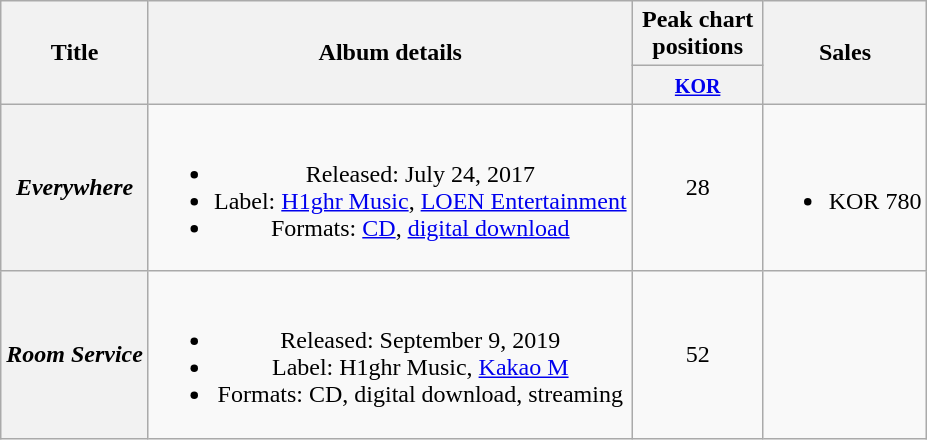<table class="wikitable plainrowheaders" style="text-align:center;">
<tr>
<th scope="col" rowspan="2">Title</th>
<th scope="col" rowspan="2">Album details</th>
<th scope="col" colspan="1" style="width:5em;">Peak chart positions</th>
<th scope="col" rowspan="2">Sales</th>
</tr>
<tr>
<th><small><a href='#'>KOR</a></small><br></th>
</tr>
<tr>
<th scope="row"><em>Everywhere</em></th>
<td><br><ul><li>Released: July 24, 2017</li><li>Label: <a href='#'>H1ghr Music</a>, <a href='#'>LOEN Entertainment</a></li><li>Formats: <a href='#'>CD</a>, <a href='#'>digital download</a></li></ul></td>
<td>28</td>
<td><br><ul><li>KOR 780</li></ul></td>
</tr>
<tr>
<th scope="row"><em>Room Service</em><br></th>
<td><br><ul><li>Released: September 9, 2019</li><li>Label: H1ghr Music, <a href='#'>Kakao M</a></li><li>Formats: CD, digital download, streaming</li></ul></td>
<td>52</td>
<td></td>
</tr>
</table>
